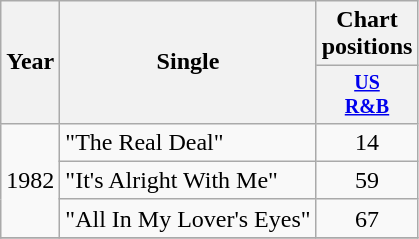<table class="wikitable" style="text-align:center;">
<tr>
<th rowspan="2">Year</th>
<th rowspan="2">Single</th>
<th colspan="1">Chart positions</th>
</tr>
<tr style="font-size:smaller;">
<th width="40"><a href='#'>US<br>R&B</a></th>
</tr>
<tr>
<td rowspan="3">1982</td>
<td align="left">"The Real Deal"</td>
<td>14</td>
</tr>
<tr>
<td align="left">"It's Alright With Me"</td>
<td>59</td>
</tr>
<tr>
<td align="left">"All In My Lover's Eyes"</td>
<td>67</td>
</tr>
<tr>
</tr>
</table>
